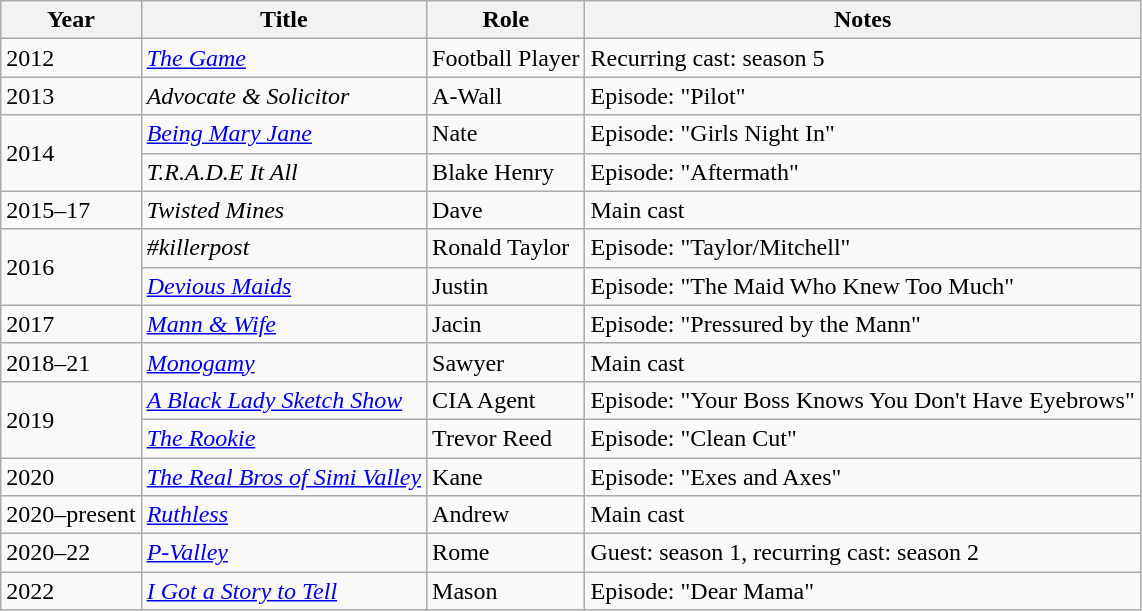<table class="wikitable sortable">
<tr>
<th>Year</th>
<th>Title</th>
<th>Role</th>
<th class="unsortable">Notes</th>
</tr>
<tr>
<td>2012</td>
<td><em><a href='#'>The Game</a></em></td>
<td>Football Player</td>
<td>Recurring cast: season 5</td>
</tr>
<tr>
<td>2013</td>
<td><em>Advocate & Solicitor</em></td>
<td>A-Wall</td>
<td>Episode: "Pilot"</td>
</tr>
<tr>
<td rowspan=2>2014</td>
<td><em><a href='#'>Being Mary Jane</a></em></td>
<td>Nate</td>
<td>Episode: "Girls Night In"</td>
</tr>
<tr>
<td><em>T.R.A.D.E It All</em></td>
<td>Blake Henry</td>
<td>Episode: "Aftermath"</td>
</tr>
<tr>
<td>2015–17</td>
<td><em>Twisted Mines</em></td>
<td>Dave</td>
<td>Main cast</td>
</tr>
<tr>
<td rowspan="2">2016</td>
<td><em>#killerpost</em></td>
<td>Ronald Taylor</td>
<td>Episode: "Taylor/Mitchell"</td>
</tr>
<tr>
<td><em><a href='#'>Devious Maids</a></em></td>
<td>Justin</td>
<td>Episode: "The Maid Who Knew Too Much"</td>
</tr>
<tr>
<td>2017</td>
<td><em><a href='#'>Mann & Wife</a></em></td>
<td>Jacin</td>
<td>Episode: "Pressured by the Mann"</td>
</tr>
<tr>
<td>2018–21</td>
<td><em><a href='#'>Monogamy</a></em></td>
<td>Sawyer</td>
<td>Main cast</td>
</tr>
<tr>
<td rowspan="2">2019</td>
<td><em><a href='#'>A Black Lady Sketch Show</a></em></td>
<td>CIA Agent</td>
<td>Episode: "Your Boss Knows You Don't Have Eyebrows"</td>
</tr>
<tr>
<td><em><a href='#'>The Rookie</a></em></td>
<td>Trevor Reed</td>
<td>Episode: "Clean Cut"</td>
</tr>
<tr>
<td>2020</td>
<td><em><a href='#'>The Real Bros of Simi Valley</a></em></td>
<td>Kane</td>
<td>Episode: "Exes and Axes"</td>
</tr>
<tr>
<td>2020–present</td>
<td><em><a href='#'>Ruthless</a></em></td>
<td>Andrew</td>
<td>Main cast</td>
</tr>
<tr>
<td>2020–22</td>
<td><em><a href='#'>P-Valley</a></em></td>
<td>Rome</td>
<td>Guest: season 1, recurring cast: season 2</td>
</tr>
<tr>
<td>2022</td>
<td><em><a href='#'>I Got a Story to Tell</a></em></td>
<td>Mason</td>
<td>Episode: "Dear Mama"</td>
</tr>
</table>
